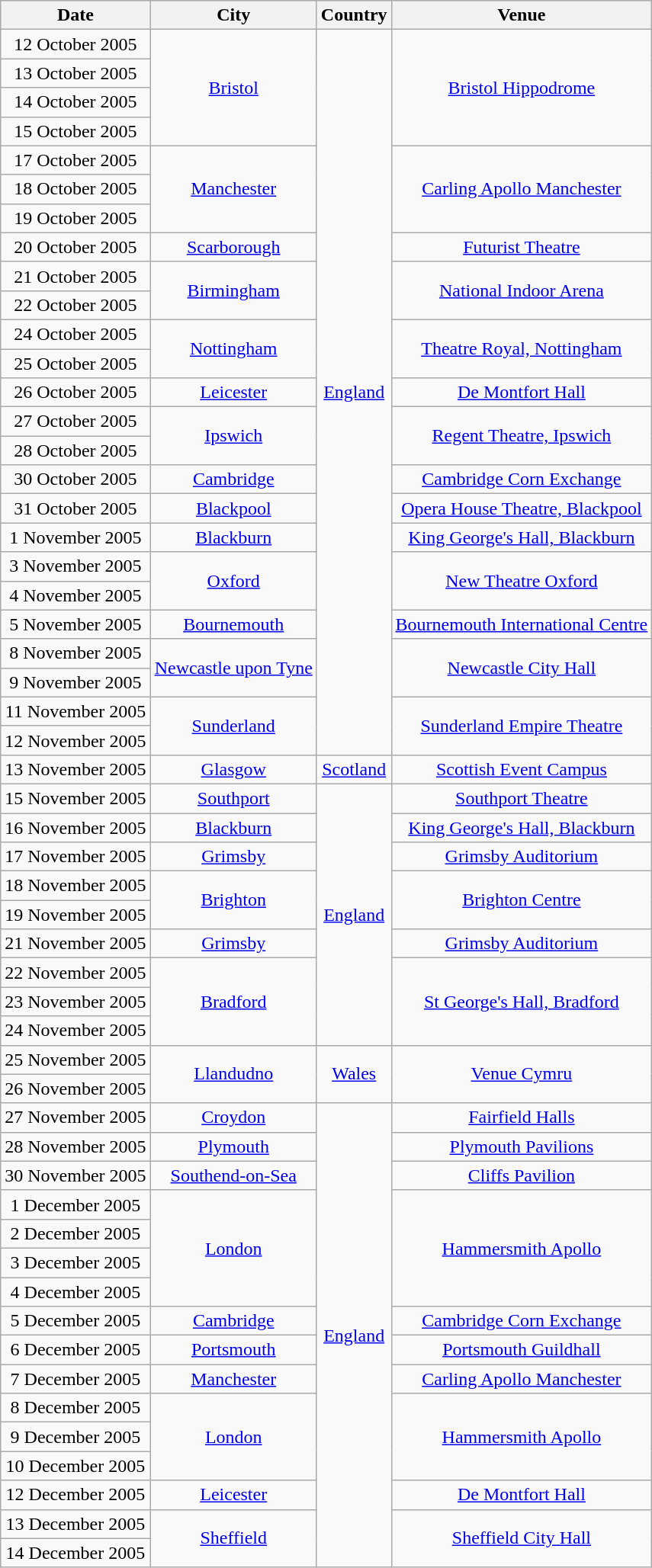<table class="wikitable" style="text-align:center;">
<tr>
<th>Date</th>
<th>City</th>
<th>Country</th>
<th>Venue</th>
</tr>
<tr>
<td>12 October 2005</td>
<td rowspan="4"><a href='#'>Bristol</a></td>
<td rowspan="25"><a href='#'>England</a></td>
<td rowspan="4"><a href='#'>Bristol Hippodrome</a></td>
</tr>
<tr>
<td>13 October 2005</td>
</tr>
<tr>
<td>14 October 2005</td>
</tr>
<tr>
<td>15 October 2005</td>
</tr>
<tr>
<td>17 October 2005</td>
<td rowspan="3"><a href='#'>Manchester</a></td>
<td rowspan="3"><a href='#'>Carling Apollo Manchester</a></td>
</tr>
<tr>
<td>18 October 2005</td>
</tr>
<tr>
<td>19 October 2005</td>
</tr>
<tr>
<td>20 October 2005</td>
<td><a href='#'>Scarborough</a></td>
<td><a href='#'>Futurist Theatre</a></td>
</tr>
<tr>
<td>21 October 2005</td>
<td rowspan="2"><a href='#'>Birmingham</a></td>
<td rowspan="2"><a href='#'>National Indoor Arena</a></td>
</tr>
<tr>
<td>22 October 2005</td>
</tr>
<tr>
<td>24 October 2005</td>
<td rowspan="2"><a href='#'>Nottingham</a></td>
<td rowspan="2"><a href='#'>Theatre Royal, Nottingham</a></td>
</tr>
<tr>
<td>25 October 2005</td>
</tr>
<tr>
<td>26 October 2005</td>
<td><a href='#'>Leicester</a></td>
<td><a href='#'>De Montfort Hall</a></td>
</tr>
<tr>
<td>27 October 2005</td>
<td rowspan="2"><a href='#'>Ipswich</a></td>
<td rowspan="2"><a href='#'>Regent Theatre, Ipswich</a></td>
</tr>
<tr>
<td>28 October 2005</td>
</tr>
<tr>
<td>30 October 2005</td>
<td><a href='#'>Cambridge</a></td>
<td><a href='#'>Cambridge Corn Exchange</a></td>
</tr>
<tr>
<td>31 October 2005</td>
<td><a href='#'>Blackpool</a></td>
<td><a href='#'>Opera House Theatre, Blackpool</a></td>
</tr>
<tr>
<td>1 November 2005</td>
<td><a href='#'>Blackburn</a></td>
<td><a href='#'>King George's Hall, Blackburn</a></td>
</tr>
<tr>
<td>3 November 2005</td>
<td rowspan="2"><a href='#'>Oxford</a></td>
<td rowspan="2"><a href='#'>New Theatre Oxford</a></td>
</tr>
<tr>
<td>4 November 2005</td>
</tr>
<tr>
<td>5 November 2005</td>
<td><a href='#'>Bournemouth</a></td>
<td><a href='#'>Bournemouth International Centre</a></td>
</tr>
<tr>
<td>8 November 2005</td>
<td rowspan="2"><a href='#'>Newcastle upon Tyne</a></td>
<td rowspan="2"><a href='#'>Newcastle City Hall</a></td>
</tr>
<tr>
<td>9 November 2005</td>
</tr>
<tr>
<td>11 November 2005</td>
<td rowspan="2"><a href='#'>Sunderland</a></td>
<td rowspan="2"><a href='#'>Sunderland Empire Theatre</a></td>
</tr>
<tr>
<td>12 November 2005</td>
</tr>
<tr>
<td>13 November 2005</td>
<td><a href='#'>Glasgow</a></td>
<td><a href='#'>Scotland</a></td>
<td><a href='#'>Scottish Event Campus</a></td>
</tr>
<tr>
<td>15 November 2005</td>
<td><a href='#'>Southport</a></td>
<td rowspan="9"><a href='#'>England</a></td>
<td><a href='#'>Southport Theatre</a></td>
</tr>
<tr>
<td>16 November 2005</td>
<td><a href='#'>Blackburn</a></td>
<td><a href='#'>King George's Hall, Blackburn</a></td>
</tr>
<tr>
<td>17 November 2005</td>
<td><a href='#'>Grimsby</a></td>
<td><a href='#'>Grimsby Auditorium</a></td>
</tr>
<tr>
<td>18 November 2005</td>
<td rowspan="2"><a href='#'>Brighton</a></td>
<td rowspan="2"><a href='#'>Brighton Centre</a></td>
</tr>
<tr>
<td>19 November 2005</td>
</tr>
<tr>
<td>21 November 2005</td>
<td><a href='#'>Grimsby</a></td>
<td><a href='#'>Grimsby Auditorium</a></td>
</tr>
<tr>
<td>22 November 2005</td>
<td rowspan="3"><a href='#'>Bradford</a></td>
<td rowspan="3"><a href='#'>St George's Hall, Bradford</a></td>
</tr>
<tr>
<td>23 November 2005</td>
</tr>
<tr>
<td>24 November 2005</td>
</tr>
<tr>
<td>25 November 2005</td>
<td rowspan="2"><a href='#'>Llandudno</a></td>
<td rowspan="2"><a href='#'>Wales</a></td>
<td rowspan="2"><a href='#'>Venue Cymru</a></td>
</tr>
<tr>
<td>26 November 2005</td>
</tr>
<tr>
<td>27 November 2005</td>
<td><a href='#'>Croydon</a></td>
<td rowspan="16"><a href='#'>England</a></td>
<td><a href='#'>Fairfield Halls</a></td>
</tr>
<tr>
<td>28 November 2005</td>
<td><a href='#'>Plymouth</a></td>
<td><a href='#'>Plymouth Pavilions</a></td>
</tr>
<tr>
<td>30 November 2005</td>
<td><a href='#'>Southend-on-Sea</a></td>
<td><a href='#'>Cliffs Pavilion</a></td>
</tr>
<tr>
<td>1 December 2005</td>
<td rowspan="4"><a href='#'>London</a></td>
<td rowspan="4"><a href='#'>Hammersmith Apollo</a></td>
</tr>
<tr>
<td>2 December 2005</td>
</tr>
<tr>
<td>3 December 2005</td>
</tr>
<tr>
<td>4 December 2005</td>
</tr>
<tr>
<td>5 December 2005</td>
<td><a href='#'>Cambridge</a></td>
<td><a href='#'>Cambridge Corn Exchange</a></td>
</tr>
<tr>
<td>6 December 2005</td>
<td><a href='#'>Portsmouth</a></td>
<td><a href='#'>Portsmouth Guildhall</a></td>
</tr>
<tr>
<td>7 December 2005</td>
<td><a href='#'>Manchester</a></td>
<td><a href='#'>Carling Apollo Manchester</a></td>
</tr>
<tr>
<td>8 December 2005</td>
<td rowspan="3"><a href='#'>London</a></td>
<td rowspan="3"><a href='#'>Hammersmith Apollo</a></td>
</tr>
<tr>
<td>9 December 2005</td>
</tr>
<tr>
<td>10 December 2005</td>
</tr>
<tr>
<td>12 December 2005</td>
<td><a href='#'>Leicester</a></td>
<td><a href='#'>De Montfort Hall</a></td>
</tr>
<tr>
<td>13 December 2005</td>
<td rowspan="2"><a href='#'>Sheffield</a></td>
<td rowspan="2"><a href='#'>Sheffield City Hall</a></td>
</tr>
<tr>
<td>14 December 2005</td>
</tr>
</table>
